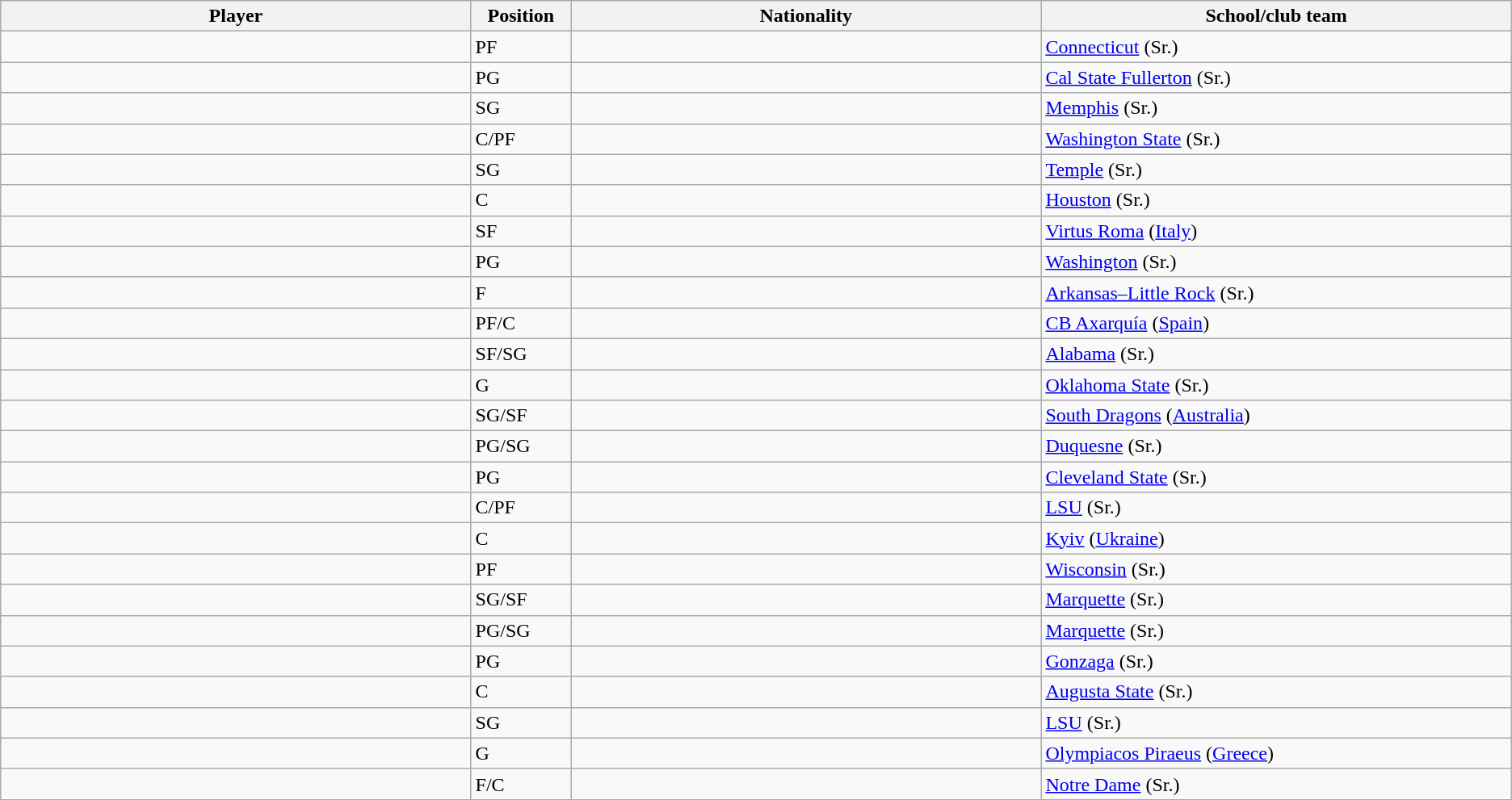<table class="wikitable sortable">
<tr>
<th style="width:12%;">Player</th>
<th style="width:1%;">Position</th>
<th style="width:12%;">Nationality</th>
<th style="width:12%;">School/club team</th>
</tr>
<tr>
<td></td>
<td>PF</td>
<td></td>
<td><a href='#'>Connecticut</a> (Sr.)</td>
</tr>
<tr>
<td></td>
<td>PG</td>
<td><br></td>
<td><a href='#'>Cal State Fullerton</a> (Sr.)</td>
</tr>
<tr>
<td></td>
<td>SG</td>
<td></td>
<td><a href='#'>Memphis</a> (Sr.)</td>
</tr>
<tr>
<td></td>
<td>C/PF</td>
<td></td>
<td><a href='#'>Washington State</a> (Sr.)</td>
</tr>
<tr>
<td></td>
<td>SG</td>
<td></td>
<td><a href='#'>Temple</a> (Sr.)</td>
</tr>
<tr>
<td></td>
<td>C</td>
<td></td>
<td><a href='#'>Houston</a> (Sr.)</td>
</tr>
<tr>
<td></td>
<td>SF</td>
<td></td>
<td><a href='#'>Virtus Roma</a> (<a href='#'>Italy</a>)</td>
</tr>
<tr>
<td></td>
<td>PG</td>
<td></td>
<td><a href='#'>Washington</a> (Sr.)</td>
</tr>
<tr>
<td></td>
<td>F</td>
<td></td>
<td><a href='#'>Arkansas–Little Rock</a> (Sr.)</td>
</tr>
<tr>
<td></td>
<td>PF/C</td>
<td></td>
<td><a href='#'>CB Axarquía</a> (<a href='#'>Spain</a>)</td>
</tr>
<tr>
<td></td>
<td>SF/SG</td>
<td></td>
<td><a href='#'>Alabama</a> (Sr.)</td>
</tr>
<tr>
<td></td>
<td>G</td>
<td></td>
<td><a href='#'>Oklahoma State</a> (Sr.)</td>
</tr>
<tr>
<td></td>
<td>SG/SF</td>
<td></td>
<td><a href='#'>South Dragons</a> (<a href='#'>Australia</a>)</td>
</tr>
<tr>
<td></td>
<td>PG/SG</td>
<td></td>
<td><a href='#'>Duquesne</a> (Sr.)</td>
</tr>
<tr>
<td></td>
<td>PG</td>
<td></td>
<td><a href='#'>Cleveland State</a> (Sr.)</td>
</tr>
<tr>
<td></td>
<td>C/PF</td>
<td></td>
<td><a href='#'>LSU</a> (Sr.)</td>
</tr>
<tr>
<td></td>
<td>C</td>
<td></td>
<td><a href='#'>Kyiv</a> (<a href='#'>Ukraine</a>)</td>
</tr>
<tr>
<td></td>
<td>PF</td>
<td></td>
<td><a href='#'>Wisconsin</a> (Sr.)</td>
</tr>
<tr>
<td></td>
<td>SG/SF</td>
<td></td>
<td><a href='#'>Marquette</a> (Sr.)</td>
</tr>
<tr>
<td></td>
<td>PG/SG</td>
<td></td>
<td><a href='#'>Marquette</a> (Sr.)</td>
</tr>
<tr>
<td></td>
<td>PG</td>
<td></td>
<td><a href='#'>Gonzaga</a> (Sr.)</td>
</tr>
<tr>
<td></td>
<td>C</td>
<td></td>
<td><a href='#'>Augusta State</a> (Sr.)</td>
</tr>
<tr>
<td></td>
<td>SG</td>
<td></td>
<td><a href='#'>LSU</a> (Sr.)</td>
</tr>
<tr>
<td></td>
<td>G</td>
<td></td>
<td><a href='#'>Olympiacos Piraeus</a> (<a href='#'>Greece</a>)</td>
</tr>
<tr>
<td></td>
<td>F/C</td>
<td></td>
<td><a href='#'>Notre Dame</a> (Sr.)</td>
</tr>
</table>
